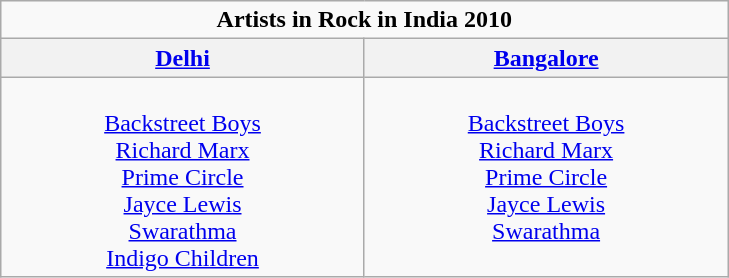<table class="wikitable">
<tr>
<td colspan="3" align="center"><strong>Artists in Rock in India 2010</strong></td>
</tr>
<tr>
<th><a href='#'>Delhi</a></th>
<th><a href='#'>Bangalore</a></th>
</tr>
<tr>
<td valign="top" align="center" width=235><br><a href='#'>Backstreet Boys</a><br>
<a href='#'>Richard Marx</a><br>
<a href='#'>Prime Circle</a><br>
<a href='#'>Jayce Lewis</a><br>
<a href='#'>Swarathma</a><br>
<a href='#'>Indigo Children</a><br></td>
<td valign="top" align="center" width=235><br><a href='#'>Backstreet Boys</a><br>
<a href='#'>Richard Marx</a><br>
<a href='#'>Prime Circle</a><br>
<a href='#'>Jayce Lewis</a><br>
<a href='#'>Swarathma</a><br></td>
</tr>
</table>
